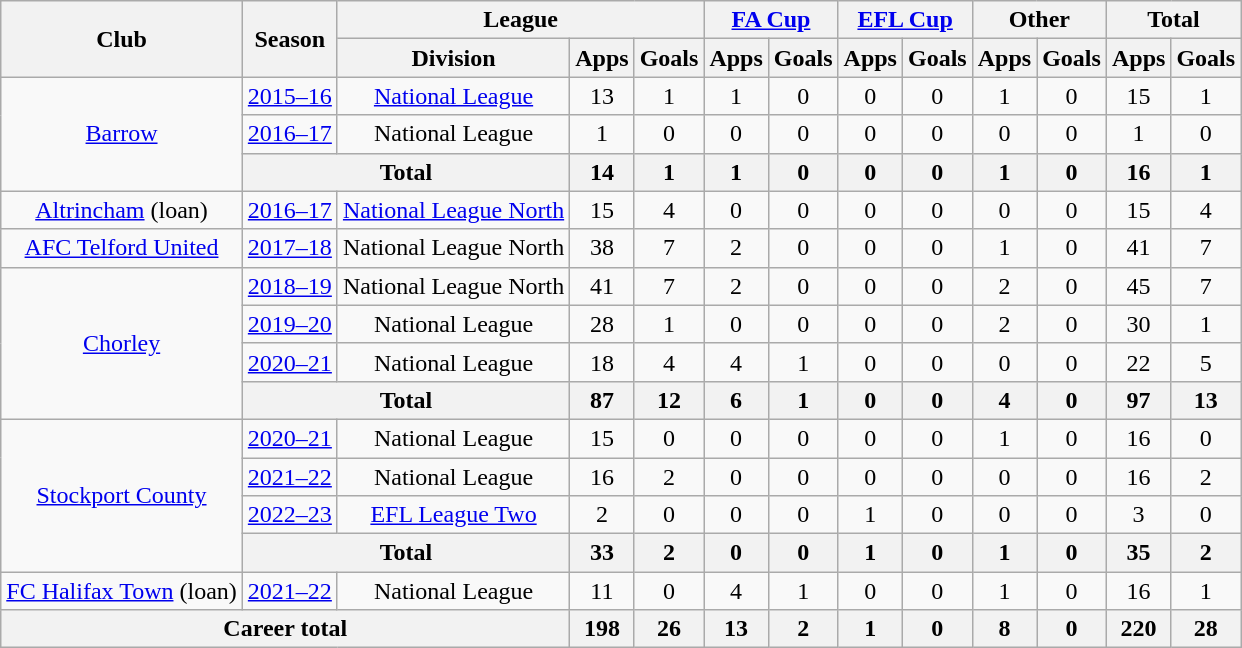<table class="wikitable" style="text-align:center">
<tr>
<th rowspan="2">Club</th>
<th rowspan="2">Season</th>
<th colspan="3">League</th>
<th colspan="2"><a href='#'>FA Cup</a></th>
<th colspan="2"><a href='#'>EFL Cup</a></th>
<th colspan="2">Other</th>
<th colspan="2">Total</th>
</tr>
<tr>
<th>Division</th>
<th>Apps</th>
<th>Goals</th>
<th>Apps</th>
<th>Goals</th>
<th>Apps</th>
<th>Goals</th>
<th>Apps</th>
<th>Goals</th>
<th>Apps</th>
<th>Goals</th>
</tr>
<tr>
<td rowspan="3"><a href='#'>Barrow</a></td>
<td><a href='#'>2015–16</a></td>
<td><a href='#'>National League</a></td>
<td>13</td>
<td>1</td>
<td>1</td>
<td>0</td>
<td>0</td>
<td>0</td>
<td>1</td>
<td>0</td>
<td>15</td>
<td>1</td>
</tr>
<tr>
<td><a href='#'>2016–17</a></td>
<td>National League</td>
<td>1</td>
<td>0</td>
<td>0</td>
<td>0</td>
<td>0</td>
<td>0</td>
<td>0</td>
<td>0</td>
<td>1</td>
<td>0</td>
</tr>
<tr>
<th colspan="2">Total</th>
<th>14</th>
<th>1</th>
<th>1</th>
<th>0</th>
<th>0</th>
<th>0</th>
<th>1</th>
<th>0</th>
<th>16</th>
<th>1</th>
</tr>
<tr>
<td><a href='#'>Altrincham</a> (loan)</td>
<td><a href='#'>2016–17</a></td>
<td><a href='#'>National League North</a></td>
<td>15</td>
<td>4</td>
<td>0</td>
<td>0</td>
<td>0</td>
<td>0</td>
<td>0</td>
<td>0</td>
<td>15</td>
<td>4</td>
</tr>
<tr>
<td><a href='#'>AFC Telford United</a></td>
<td><a href='#'>2017–18</a></td>
<td>National League North</td>
<td>38</td>
<td>7</td>
<td>2</td>
<td>0</td>
<td>0</td>
<td>0</td>
<td>1</td>
<td>0</td>
<td>41</td>
<td>7</td>
</tr>
<tr>
<td rowspan="4"><a href='#'>Chorley</a></td>
<td><a href='#'>2018–19</a></td>
<td>National League North</td>
<td>41</td>
<td>7</td>
<td>2</td>
<td>0</td>
<td>0</td>
<td>0</td>
<td>2</td>
<td>0</td>
<td>45</td>
<td>7</td>
</tr>
<tr>
<td><a href='#'>2019–20</a></td>
<td>National League</td>
<td>28</td>
<td>1</td>
<td>0</td>
<td>0</td>
<td>0</td>
<td>0</td>
<td>2</td>
<td>0</td>
<td>30</td>
<td>1</td>
</tr>
<tr>
<td><a href='#'>2020–21</a></td>
<td>National League</td>
<td>18</td>
<td>4</td>
<td>4</td>
<td>1</td>
<td>0</td>
<td>0</td>
<td>0</td>
<td>0</td>
<td>22</td>
<td>5</td>
</tr>
<tr>
<th colspan="2">Total</th>
<th>87</th>
<th>12</th>
<th>6</th>
<th>1</th>
<th>0</th>
<th>0</th>
<th>4</th>
<th>0</th>
<th>97</th>
<th>13</th>
</tr>
<tr>
<td rowspan="4"><a href='#'>Stockport County</a></td>
<td><a href='#'>2020–21</a></td>
<td>National League</td>
<td>15</td>
<td>0</td>
<td>0</td>
<td>0</td>
<td>0</td>
<td>0</td>
<td>1</td>
<td>0</td>
<td>16</td>
<td>0</td>
</tr>
<tr>
<td><a href='#'>2021–22</a></td>
<td>National League</td>
<td>16</td>
<td>2</td>
<td>0</td>
<td>0</td>
<td>0</td>
<td>0</td>
<td>0</td>
<td>0</td>
<td>16</td>
<td>2</td>
</tr>
<tr>
<td><a href='#'>2022–23</a></td>
<td><a href='#'>EFL League Two</a></td>
<td>2</td>
<td>0</td>
<td>0</td>
<td>0</td>
<td>1</td>
<td>0</td>
<td>0</td>
<td>0</td>
<td>3</td>
<td>0</td>
</tr>
<tr>
<th colspan="2">Total</th>
<th>33</th>
<th>2</th>
<th>0</th>
<th>0</th>
<th>1</th>
<th>0</th>
<th>1</th>
<th>0</th>
<th>35</th>
<th>2</th>
</tr>
<tr>
<td><a href='#'>FC Halifax Town</a> (loan)</td>
<td><a href='#'>2021–22</a></td>
<td>National League</td>
<td>11</td>
<td>0</td>
<td>4</td>
<td>1</td>
<td>0</td>
<td>0</td>
<td>1</td>
<td>0</td>
<td>16</td>
<td>1</td>
</tr>
<tr>
<th colspan="3">Career total</th>
<th>198</th>
<th>26</th>
<th>13</th>
<th>2</th>
<th>1</th>
<th>0</th>
<th>8</th>
<th>0</th>
<th>220</th>
<th>28</th>
</tr>
</table>
